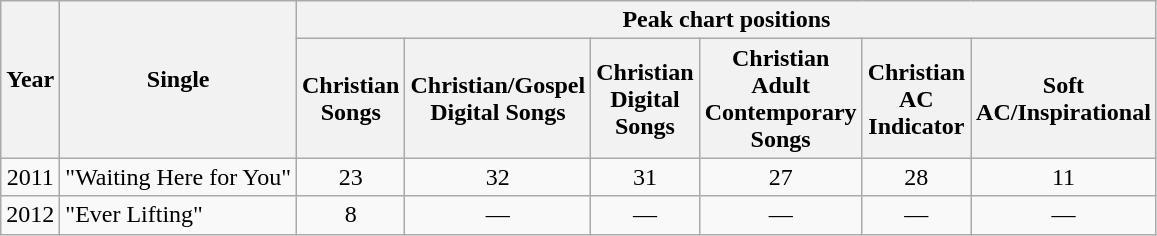<table class="wikitable" style="text-align:center;">
<tr>
<th rowspan=2>Year</th>
<th rowspan=2>Single</th>
<th colspan=6>Peak chart positions</th>
</tr>
<tr style="font-size=small;">
<th width=40>Christian Songs</th>
<th width=40>Christian/Gospel Digital Songs</th>
<th width=40>Christian Digital Songs</th>
<th width=40>Christian Adult Contemporary Songs</th>
<th width=40>Christian AC Indicator</th>
<th width=40>Soft AC/Inspirational</th>
</tr>
<tr>
<td>2011</td>
<td align="left">"Waiting Here for You"</td>
<td>23</td>
<td>32</td>
<td>31</td>
<td>27</td>
<td>28</td>
<td>11</td>
</tr>
<tr>
<td>2012</td>
<td align="left">"Ever Lifting"</td>
<td>8</td>
<td>—</td>
<td>—</td>
<td>—</td>
<td>—</td>
<td>—</td>
</tr>
</table>
